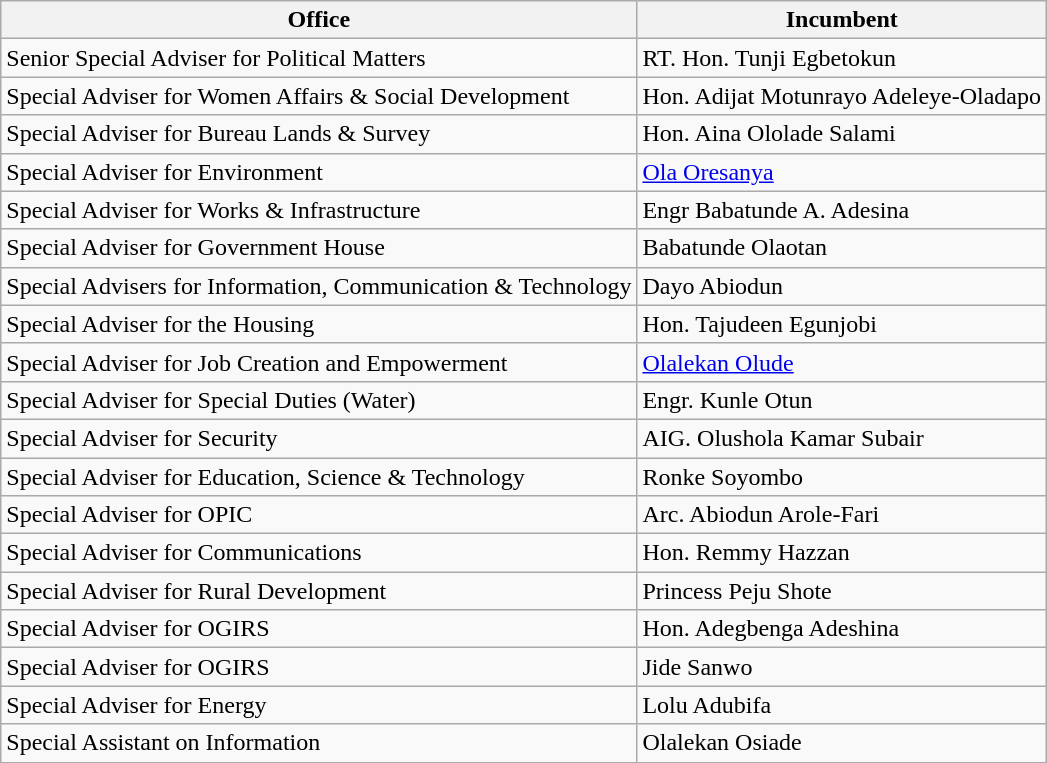<table class="wikitable">
<tr>
<th colspan="1">Office</th>
<th colspan="1">Incumbent</th>
</tr>
<tr>
<td>Senior Special Adviser for Political Matters</td>
<td>RT. Hon. Tunji Egbetokun</td>
</tr>
<tr>
<td>Special Adviser for Women Affairs & Social Development</td>
<td>Hon. Adijat Motunrayo Adeleye-Oladapo</td>
</tr>
<tr>
<td>Special Adviser for Bureau Lands & Survey</td>
<td>Hon. Aina Ololade Salami</td>
</tr>
<tr>
<td>Special Adviser for Environment</td>
<td><a href='#'>Ola Oresanya</a></td>
</tr>
<tr>
<td>Special Adviser for Works & Infrastructure</td>
<td>Engr Babatunde A. Adesina</td>
</tr>
<tr>
<td>Special Adviser for Government House</td>
<td>Babatunde Olaotan</td>
</tr>
<tr>
<td>Special Advisers for Information, Communication & Technology</td>
<td>Dayo Abiodun</td>
</tr>
<tr>
<td>Special Adviser for the Housing</td>
<td>Hon. Tajudeen Egunjobi</td>
</tr>
<tr>
<td>Special Adviser for Job Creation and Empowerment</td>
<td><a href='#'>Olalekan Olude</a></td>
</tr>
<tr>
<td>Special Adviser for Special Duties (Water)</td>
<td>Engr. Kunle Otun</td>
</tr>
<tr>
<td>Special Adviser for Security</td>
<td>AIG. Olushola Kamar Subair</td>
</tr>
<tr>
<td>Special Adviser for Education, Science & Technology</td>
<td>Ronke Soyombo</td>
</tr>
<tr>
<td>Special Adviser for OPIC</td>
<td>Arc. Abiodun Arole-Fari</td>
</tr>
<tr>
<td>Special Adviser for Communications</td>
<td>Hon. Remmy Hazzan</td>
</tr>
<tr>
<td>Special Adviser for Rural Development</td>
<td>Princess Peju Shote</td>
</tr>
<tr>
<td>Special Adviser for OGIRS</td>
<td>Hon. Adegbenga Adeshina</td>
</tr>
<tr>
<td>Special Adviser for OGIRS</td>
<td>Jide Sanwo</td>
</tr>
<tr>
<td>Special Adviser for Energy</td>
<td>Lolu Adubifa</td>
</tr>
<tr>
<td>Special Assistant on Information</td>
<td>Olalekan Osiade<br></td>
</tr>
</table>
